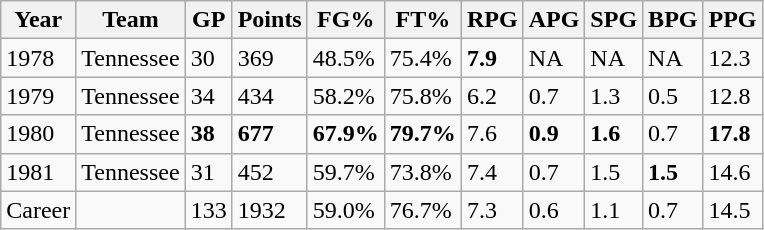<table class="wikitable">
<tr>
<th>Year</th>
<th>Team</th>
<th>GP</th>
<th>Points</th>
<th>FG%</th>
<th>FT%</th>
<th>RPG</th>
<th>APG</th>
<th>SPG</th>
<th>BPG</th>
<th>PPG</th>
</tr>
<tr>
<td>1978</td>
<td>Tennessee</td>
<td>30</td>
<td>369</td>
<td>48.5%</td>
<td>75.4%</td>
<td><strong>7.9</strong></td>
<td>NA</td>
<td>NA</td>
<td>NA</td>
<td>12.3</td>
</tr>
<tr>
<td>1979</td>
<td>Tennessee</td>
<td>34</td>
<td>434</td>
<td>58.2%</td>
<td>75.8%</td>
<td>6.2</td>
<td>0.7</td>
<td>1.3</td>
<td>0.5</td>
<td>12.8</td>
</tr>
<tr>
<td>1980</td>
<td>Tennessee</td>
<td><strong>38</strong></td>
<td><strong>677</strong></td>
<td><strong>67.9%</strong></td>
<td><strong>79.7%</strong></td>
<td>7.6</td>
<td><strong>0.9</strong></td>
<td><strong>1.6</strong></td>
<td>0.7</td>
<td><strong>17.8</strong></td>
</tr>
<tr>
<td>1981</td>
<td>Tennessee</td>
<td>31</td>
<td>452</td>
<td>59.7%</td>
<td>73.8%</td>
<td>7.4</td>
<td>0.7</td>
<td>1.5</td>
<td><strong>1.5</strong></td>
<td>14.6</td>
</tr>
<tr>
<td>Career</td>
<td></td>
<td>133</td>
<td>1932</td>
<td>59.0%</td>
<td>76.7%</td>
<td>7.3</td>
<td>0.6</td>
<td>1.1</td>
<td>0.7</td>
<td>14.5</td>
</tr>
</table>
